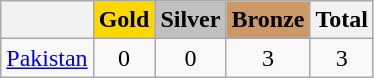<table class="wikitable">
<tr>
<th></th>
<th style="background-color:gold">Gold</th>
<th style="background-color:silver">Silver</th>
<th style="background-color:#CC9966">Bronze</th>
<th>Total</th>
</tr>
<tr align="center">
<td> <a href='#'>Pakistan</a></td>
<td>0</td>
<td>0</td>
<td>3</td>
<td>3</td>
</tr>
</table>
